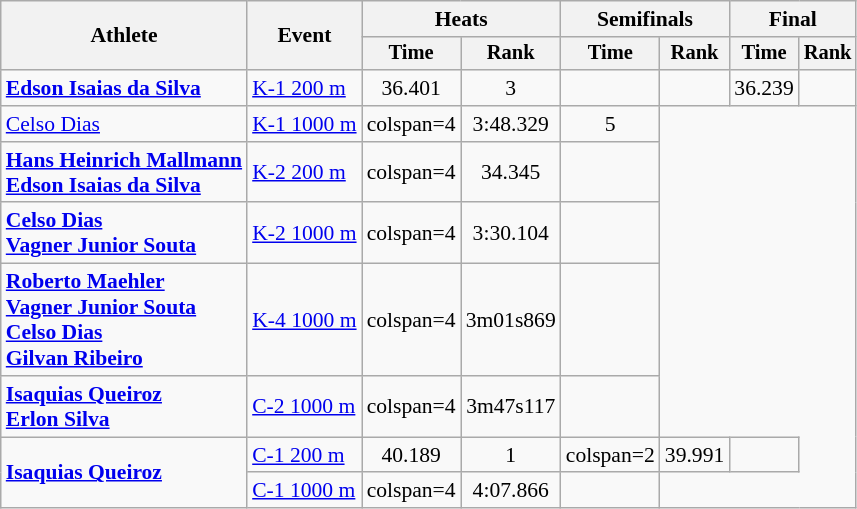<table class=wikitable style="font-size:90%;">
<tr>
<th rowspan="2">Athlete</th>
<th rowspan="2">Event</th>
<th colspan=2>Heats</th>
<th colspan=2>Semifinals</th>
<th colspan=2>Final</th>
</tr>
<tr style="font-size:95%">
<th>Time</th>
<th>Rank</th>
<th>Time</th>
<th>Rank</th>
<th>Time</th>
<th>Rank</th>
</tr>
<tr align=center>
<td align=left><strong><a href='#'>Edson Isaias da Silva</a></strong></td>
<td align=left><a href='#'>K-1 200 m</a></td>
<td>36.401</td>
<td>3</td>
<td></td>
<td></td>
<td>36.239</td>
<td></td>
</tr>
<tr align=center>
<td align=left><a href='#'>Celso Dias</a></td>
<td align=left><a href='#'>K-1 1000 m</a></td>
<td>colspan=4 </td>
<td>3:48.329</td>
<td>5</td>
</tr>
<tr align=center>
<td align=left><strong><a href='#'>Hans Heinrich Mallmann</a></strong><br><strong><a href='#'>Edson Isaias da Silva</a></strong></td>
<td align=left><a href='#'>K-2 200 m</a></td>
<td>colspan=4 </td>
<td>34.345</td>
<td></td>
</tr>
<tr align=center>
<td align=left><strong><a href='#'>Celso Dias</a></strong><br><strong><a href='#'>Vagner Junior Souta</a></strong></td>
<td align=left><a href='#'>K-2 1000 m</a></td>
<td>colspan=4 </td>
<td>3:30.104</td>
<td></td>
</tr>
<tr align=center>
<td align=left><strong><a href='#'>Roberto Maehler</a></strong><br><strong><a href='#'>Vagner Junior Souta</a></strong><br><strong><a href='#'>Celso Dias</a></strong><br><strong><a href='#'>Gilvan Ribeiro</a></strong></td>
<td align=left><a href='#'>K-4 1000 m</a></td>
<td>colspan=4 </td>
<td>3m01s869</td>
<td></td>
</tr>
<tr align=center>
<td align=left><strong><a href='#'>Isaquias Queiroz</a></strong><br><strong><a href='#'>Erlon Silva</a></strong><br></td>
<td align=left><a href='#'>C-2 1000 m</a></td>
<td>colspan=4 </td>
<td>3m47s117</td>
<td></td>
</tr>
<tr align=center>
<td align=left rowspan=2><strong><a href='#'>Isaquias Queiroz</a></strong></td>
<td align=left><a href='#'>C-1 200 m</a></td>
<td>40.189</td>
<td>1</td>
<td>colspan=2 </td>
<td>39.991</td>
<td></td>
</tr>
<tr align=center>
<td align=left><a href='#'>C-1 1000 m</a></td>
<td>colspan=4 </td>
<td>4:07.866</td>
<td></td>
</tr>
</table>
